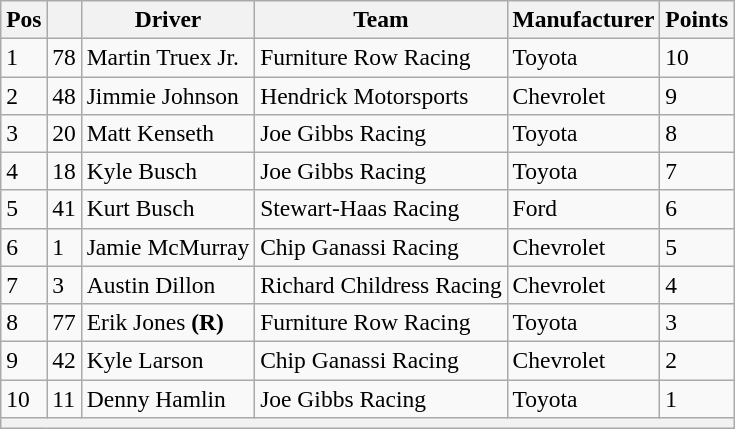<table class="wikitable" style="font-size:98%">
<tr>
<th>Pos</th>
<th></th>
<th>Driver</th>
<th>Team</th>
<th>Manufacturer</th>
<th>Points</th>
</tr>
<tr>
<td>1</td>
<td>78</td>
<td>Martin Truex Jr.</td>
<td>Furniture Row Racing</td>
<td>Toyota</td>
<td>10</td>
</tr>
<tr>
<td>2</td>
<td>48</td>
<td>Jimmie Johnson</td>
<td>Hendrick Motorsports</td>
<td>Chevrolet</td>
<td>9</td>
</tr>
<tr>
<td>3</td>
<td>20</td>
<td>Matt Kenseth</td>
<td>Joe Gibbs Racing</td>
<td>Toyota</td>
<td>8</td>
</tr>
<tr>
<td>4</td>
<td>18</td>
<td>Kyle Busch</td>
<td>Joe Gibbs Racing</td>
<td>Toyota</td>
<td>7</td>
</tr>
<tr>
<td>5</td>
<td>41</td>
<td>Kurt Busch</td>
<td>Stewart-Haas Racing</td>
<td>Ford</td>
<td>6</td>
</tr>
<tr>
<td>6</td>
<td>1</td>
<td>Jamie McMurray</td>
<td>Chip Ganassi Racing</td>
<td>Chevrolet</td>
<td>5</td>
</tr>
<tr>
<td>7</td>
<td>3</td>
<td>Austin Dillon</td>
<td>Richard Childress Racing</td>
<td>Chevrolet</td>
<td>4</td>
</tr>
<tr>
<td>8</td>
<td>77</td>
<td>Erik Jones <strong>(R)</strong></td>
<td>Furniture Row Racing</td>
<td>Toyota</td>
<td>3</td>
</tr>
<tr>
<td>9</td>
<td>42</td>
<td>Kyle Larson</td>
<td>Chip Ganassi Racing</td>
<td>Chevrolet</td>
<td>2</td>
</tr>
<tr>
<td>10</td>
<td>11</td>
<td>Denny Hamlin</td>
<td>Joe Gibbs Racing</td>
<td>Toyota</td>
<td>1</td>
</tr>
<tr>
<th colspan="6"></th>
</tr>
</table>
